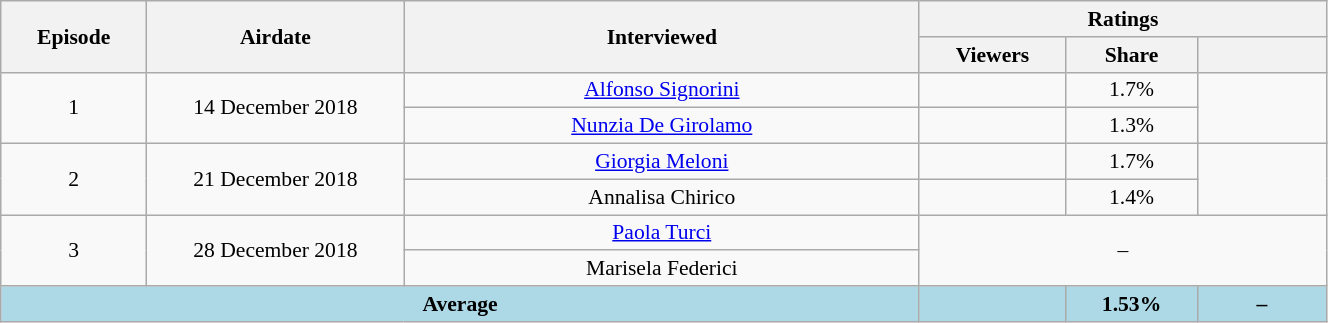<table class="wikitable" style="font-size:90%; width:70%; text-align:center">
<tr>
<th rowspan="2" style="width:5%;">Episode</th>
<th rowspan="2" style="width:10%;">Airdate</th>
<th rowspan="2" style="width:20%;">Interviewed</th>
<th colspan="3">Ratings</th>
</tr>
<tr>
<th style="width:5%;">Viewers</th>
<th style="width:5%;">Share</th>
<th style="width:5%;"></th>
</tr>
<tr>
<td rowspan="2">1</td>
<td rowspan="2">14 December 2018</td>
<td><a href='#'>Alfonso Signorini</a></td>
<td></td>
<td>1.7%</td>
<td rowspan="2"></td>
</tr>
<tr>
<td><a href='#'>Nunzia De Girolamo</a></td>
<td></td>
<td>1.3%</td>
</tr>
<tr>
<td rowspan="2">2</td>
<td rowspan="2">21 December 2018</td>
<td><a href='#'>Giorgia Meloni</a></td>
<td></td>
<td>1.7%</td>
<td rowspan="2"></td>
</tr>
<tr>
<td>Annalisa Chirico</td>
<td></td>
<td>1.4%</td>
</tr>
<tr>
<td rowspan="2">3</td>
<td rowspan="2">28 December 2018</td>
<td><a href='#'>Paola Turci</a></td>
<td rowspan="2" colspan="3">–</td>
</tr>
<tr>
<td>Marisela Federici</td>
</tr>
<tr>
<td colspan="3" style="background:lightblue"><strong>Average</strong></td>
<td style="background:lightblue"><strong></strong></td>
<td style="background:lightblue"><strong>1.53%</strong></td>
<td style="background:lightblue"><strong>–</strong></td>
</tr>
</table>
